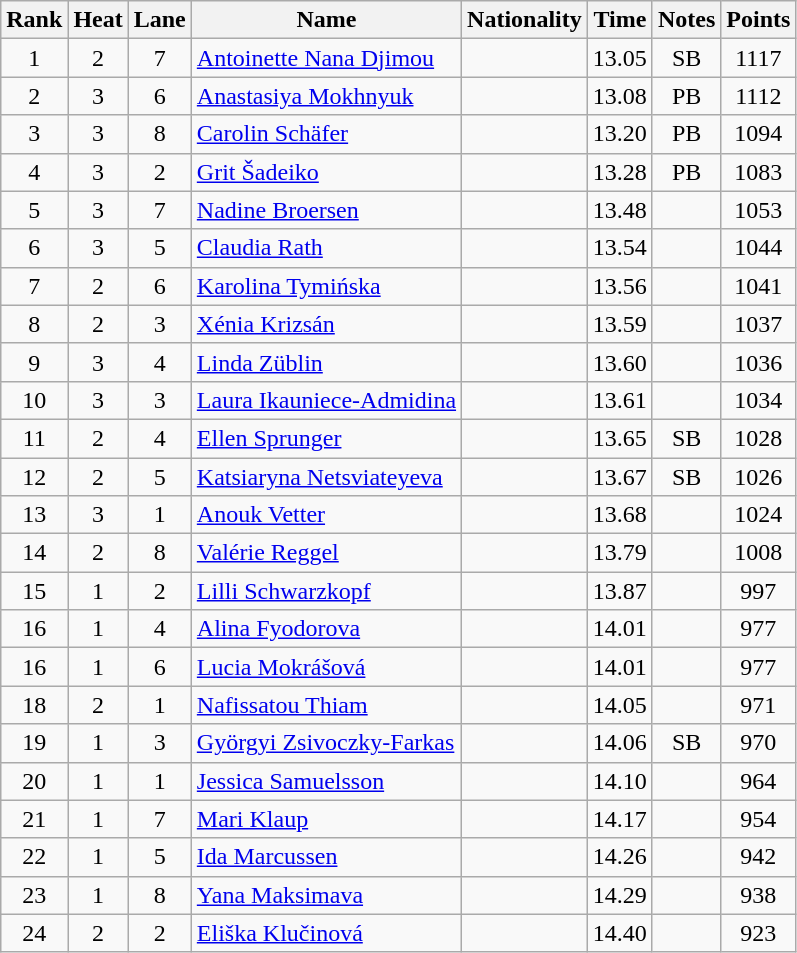<table class="wikitable sortable" style="text-align:center">
<tr>
<th>Rank</th>
<th>Heat</th>
<th>Lane</th>
<th>Name</th>
<th>Nationality</th>
<th>Time</th>
<th>Notes</th>
<th>Points</th>
</tr>
<tr>
<td>1</td>
<td>2</td>
<td>7</td>
<td align="left"><a href='#'>Antoinette Nana Djimou</a></td>
<td align=left></td>
<td>13.05</td>
<td>SB</td>
<td>1117</td>
</tr>
<tr>
<td>2</td>
<td>3</td>
<td>6</td>
<td align="left"><a href='#'>Anastasiya Mokhnyuk</a></td>
<td align=left></td>
<td>13.08</td>
<td>PB</td>
<td>1112</td>
</tr>
<tr>
<td>3</td>
<td>3</td>
<td>8</td>
<td align="left"><a href='#'>Carolin Schäfer</a></td>
<td align=left></td>
<td>13.20</td>
<td>PB</td>
<td>1094</td>
</tr>
<tr>
<td>4</td>
<td>3</td>
<td>2</td>
<td align="left"><a href='#'>Grit Šadeiko</a></td>
<td align=left></td>
<td>13.28</td>
<td>PB</td>
<td>1083</td>
</tr>
<tr>
<td>5</td>
<td>3</td>
<td>7</td>
<td align="left"><a href='#'>Nadine Broersen</a></td>
<td align=left></td>
<td>13.48</td>
<td></td>
<td>1053</td>
</tr>
<tr>
<td>6</td>
<td>3</td>
<td>5</td>
<td align="left"><a href='#'>Claudia Rath</a></td>
<td align=left></td>
<td>13.54</td>
<td></td>
<td>1044</td>
</tr>
<tr>
<td>7</td>
<td>2</td>
<td>6</td>
<td align="left"><a href='#'>Karolina Tymińska</a></td>
<td align=left></td>
<td>13.56</td>
<td></td>
<td>1041</td>
</tr>
<tr>
<td>8</td>
<td>2</td>
<td>3</td>
<td align="left"><a href='#'>Xénia Krizsán</a></td>
<td align=left></td>
<td>13.59</td>
<td></td>
<td>1037</td>
</tr>
<tr>
<td>9</td>
<td>3</td>
<td>4</td>
<td align="left"><a href='#'>Linda Züblin</a></td>
<td align=left></td>
<td>13.60</td>
<td></td>
<td>1036</td>
</tr>
<tr>
<td>10</td>
<td>3</td>
<td>3</td>
<td align="left"><a href='#'>Laura Ikauniece-Admidina</a></td>
<td align=left></td>
<td>13.61</td>
<td></td>
<td>1034</td>
</tr>
<tr>
<td>11</td>
<td>2</td>
<td>4</td>
<td align="left"><a href='#'>Ellen Sprunger</a></td>
<td align=left></td>
<td>13.65</td>
<td>SB</td>
<td>1028</td>
</tr>
<tr>
<td>12</td>
<td>2</td>
<td>5</td>
<td align="left"><a href='#'>Katsiaryna Netsviateyeva</a></td>
<td align=left></td>
<td>13.67</td>
<td>SB</td>
<td>1026</td>
</tr>
<tr>
<td>13</td>
<td>3</td>
<td>1</td>
<td align="left"><a href='#'>Anouk Vetter</a></td>
<td align=left></td>
<td>13.68</td>
<td></td>
<td>1024</td>
</tr>
<tr>
<td>14</td>
<td>2</td>
<td>8</td>
<td align="left"><a href='#'>Valérie Reggel</a></td>
<td align=left></td>
<td>13.79</td>
<td></td>
<td>1008</td>
</tr>
<tr>
<td>15</td>
<td>1</td>
<td>2</td>
<td align="left"><a href='#'>Lilli Schwarzkopf</a></td>
<td align=left></td>
<td>13.87</td>
<td></td>
<td>997</td>
</tr>
<tr>
<td>16</td>
<td>1</td>
<td>4</td>
<td align="left"><a href='#'>Alina Fyodorova</a></td>
<td align=left></td>
<td>14.01</td>
<td></td>
<td>977</td>
</tr>
<tr>
<td>16</td>
<td>1</td>
<td>6</td>
<td align="left"><a href='#'>Lucia Mokrášová</a></td>
<td align=left></td>
<td>14.01</td>
<td></td>
<td>977</td>
</tr>
<tr>
<td>18</td>
<td>2</td>
<td>1</td>
<td align="left"><a href='#'>Nafissatou Thiam</a></td>
<td align=left></td>
<td>14.05</td>
<td></td>
<td>971</td>
</tr>
<tr>
<td>19</td>
<td>1</td>
<td>3</td>
<td align="left"><a href='#'>Györgyi Zsivoczky-Farkas</a></td>
<td align=left></td>
<td>14.06</td>
<td>SB</td>
<td>970</td>
</tr>
<tr>
<td>20</td>
<td>1</td>
<td>1</td>
<td align="left"><a href='#'>Jessica Samuelsson</a></td>
<td align=left></td>
<td>14.10</td>
<td></td>
<td>964</td>
</tr>
<tr>
<td>21</td>
<td>1</td>
<td>7</td>
<td align="left"><a href='#'>Mari Klaup</a></td>
<td align=left></td>
<td>14.17</td>
<td></td>
<td>954</td>
</tr>
<tr>
<td>22</td>
<td>1</td>
<td>5</td>
<td align="left"><a href='#'>Ida Marcussen</a></td>
<td align=left></td>
<td>14.26</td>
<td></td>
<td>942</td>
</tr>
<tr>
<td>23</td>
<td>1</td>
<td>8</td>
<td align="left"><a href='#'>Yana Maksimava</a></td>
<td align=left></td>
<td>14.29</td>
<td></td>
<td>938</td>
</tr>
<tr>
<td>24</td>
<td>2</td>
<td>2</td>
<td align="left"><a href='#'>Eliška Klučinová</a></td>
<td align=left></td>
<td>14.40</td>
<td></td>
<td>923</td>
</tr>
</table>
